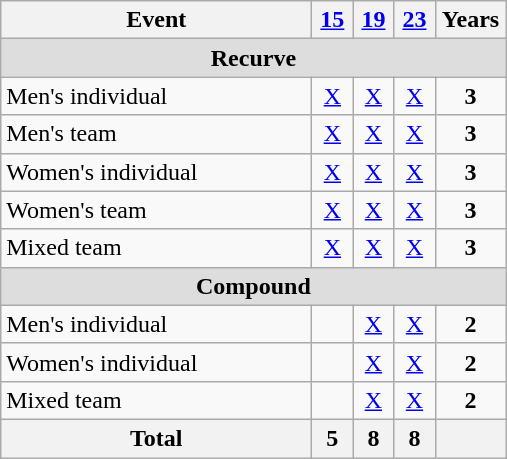<table class=wikitable style="text-align:center">
<tr>
<th width="200">Event</th>
<th width=20><a href='#'>15</a></th>
<th width=20><a href='#'>19</a></th>
<th width=20><a href='#'>23</a></th>
<th width="40">Years</th>
</tr>
<tr bgcolor=#DDDDDD>
<td colspan="5"><strong>Recurve</strong></td>
</tr>
<tr>
<td align=left>Men's individual</td>
<td><a href='#'>X</a></td>
<td><a href='#'>X</a></td>
<td><a href='#'>X</a></td>
<td><strong>3</strong></td>
</tr>
<tr>
<td align=left>Men's team</td>
<td><a href='#'>X</a></td>
<td><a href='#'>X</a></td>
<td><a href='#'>X</a></td>
<td><strong>3</strong></td>
</tr>
<tr>
<td align=left>Women's individual</td>
<td><a href='#'>X</a></td>
<td><a href='#'>X</a></td>
<td><a href='#'>X</a></td>
<td><strong>3</strong></td>
</tr>
<tr>
<td align=left>Women's team</td>
<td><a href='#'>X</a></td>
<td><a href='#'>X</a></td>
<td><a href='#'>X</a></td>
<td><strong>3</strong></td>
</tr>
<tr>
<td align=left>Mixed team</td>
<td><a href='#'>X</a></td>
<td><a href='#'>X</a></td>
<td><a href='#'>X</a></td>
<td><strong>3</strong></td>
</tr>
<tr bgcolor=#DDDDDD>
<td colspan="5"><strong>Compound</strong></td>
</tr>
<tr>
<td align=left>Men's individual</td>
<td></td>
<td><a href='#'>X</a></td>
<td><a href='#'>X</a></td>
<td><strong>2</strong></td>
</tr>
<tr>
<td align=left>Women's individual</td>
<td></td>
<td><a href='#'>X</a></td>
<td><a href='#'>X</a></td>
<td><strong>2</strong></td>
</tr>
<tr>
<td align=left>Mixed team</td>
<td></td>
<td><a href='#'>X</a></td>
<td><a href='#'>X</a></td>
<td><strong>2</strong></td>
</tr>
<tr>
<th>Total</th>
<th>5</th>
<th>8</th>
<th>8</th>
<th></th>
</tr>
</table>
